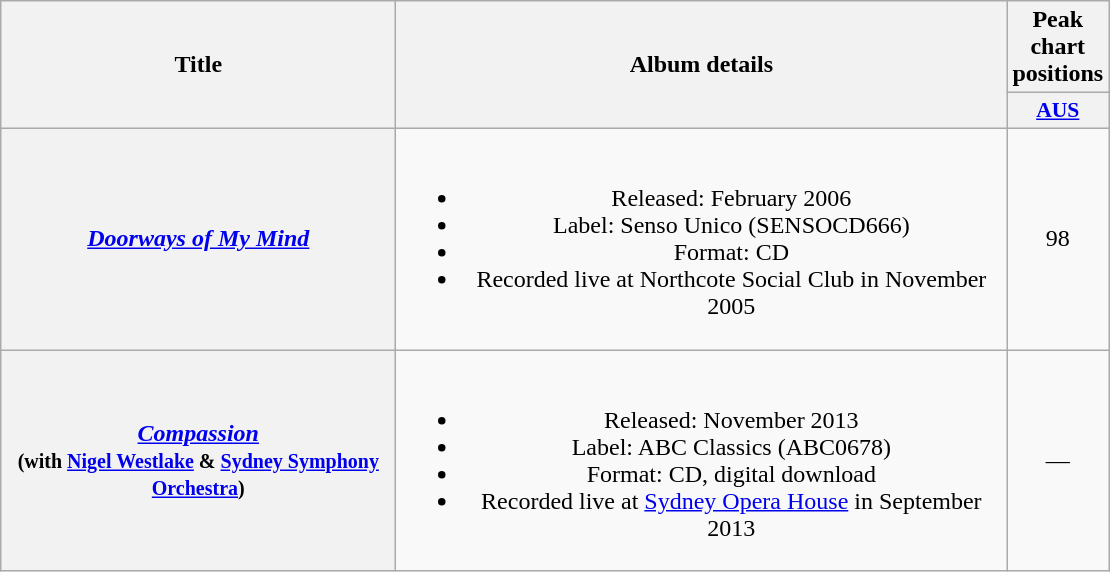<table class="wikitable plainrowheaders" style="text-align:center;" border="1">
<tr>
<th scope="col" rowspan="2" style="width:16em;">Title</th>
<th scope="col" rowspan="2" style="width:25em;">Album details</th>
<th scope="col" colspan="1">Peak chart positions</th>
</tr>
<tr>
<th scope="col" style="width:2.2em;font-size:90%;"><a href='#'>AUS</a><br></th>
</tr>
<tr>
<th scope="row"><em><a href='#'>Doorways of My Mind</a></em></th>
<td><br><ul><li>Released: February 2006</li><li>Label: Senso Unico (SENSOCD666)</li><li>Format: CD</li><li>Recorded live at Northcote Social Club in November 2005</li></ul></td>
<td>98</td>
</tr>
<tr>
<th scope="row"><em><a href='#'>Compassion</a></em> <br><small>(with <a href='#'>Nigel Westlake</a> & <a href='#'>Sydney Symphony Orchestra</a>)</small></th>
<td><br><ul><li>Released: November 2013</li><li>Label: ABC Classics (ABC0678)</li><li>Format: CD, digital download</li><li>Recorded live at <a href='#'>Sydney Opera House</a> in September 2013</li></ul></td>
<td>—</td>
</tr>
</table>
